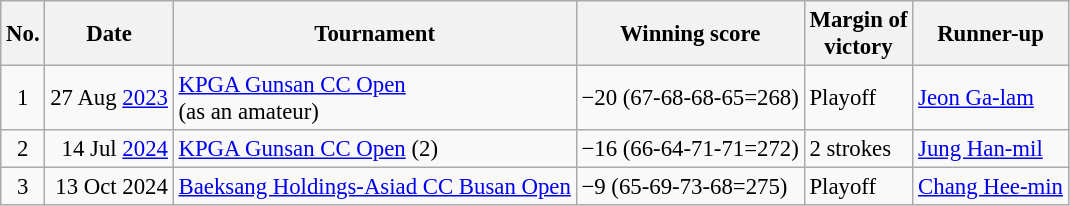<table class="wikitable" style="font-size:95%;">
<tr>
<th>No.</th>
<th>Date</th>
<th>Tournament</th>
<th>Winning score</th>
<th>Margin of<br>victory</th>
<th>Runner-up</th>
</tr>
<tr>
<td align=center>1</td>
<td align=right>27 Aug <a href='#'>2023</a></td>
<td><a href='#'>KPGA Gunsan CC Open</a><br>(as an amateur)</td>
<td>−20 (67-68-68-65=268)</td>
<td>Playoff</td>
<td> <a href='#'>Jeon Ga-lam</a></td>
</tr>
<tr>
<td align=center>2</td>
<td align=right>14 Jul <a href='#'>2024</a></td>
<td><a href='#'>KPGA Gunsan CC Open</a> (2)</td>
<td>−16 (66-64-71-71=272)</td>
<td>2 strokes</td>
<td> <a href='#'>Jung Han-mil</a></td>
</tr>
<tr>
<td align=center>3</td>
<td align=right>13 Oct 2024</td>
<td><a href='#'>Baeksang Holdings-Asiad CC Busan Open</a></td>
<td>−9 (65-69-73-68=275)</td>
<td>Playoff</td>
<td> <a href='#'>Chang Hee-min</a></td>
</tr>
</table>
